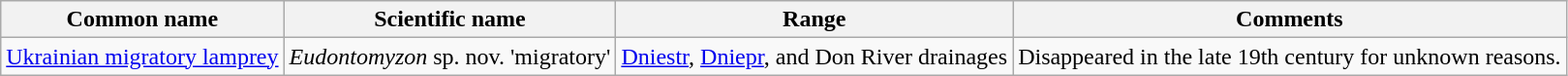<table class="wikitable">
<tr>
<th>Common name</th>
<th>Scientific name</th>
<th>Range</th>
<th class="unsortable">Comments</th>
</tr>
<tr>
<td><a href='#'>Ukrainian migratory lamprey</a></td>
<td><em>Eudontomyzon</em> sp. nov. 'migratory'</td>
<td><a href='#'>Dniestr</a>, <a href='#'>Dniepr</a>, and Don River drainages</td>
<td>Disappeared in the late 19th century for unknown reasons.</td>
</tr>
</table>
